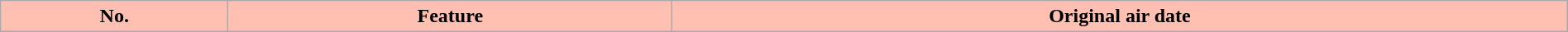<table class="wikitable plainrowheaders" style="width:100%;">
<tr>
<th scope="col" style="background:#ffC0B2;">No.</th>
<th scope="col" style="background:#ffC0B2;">Feature</th>
<th scope="col" style="background:#ffC0B2;">Original air date<br>

</th>
</tr>
</table>
